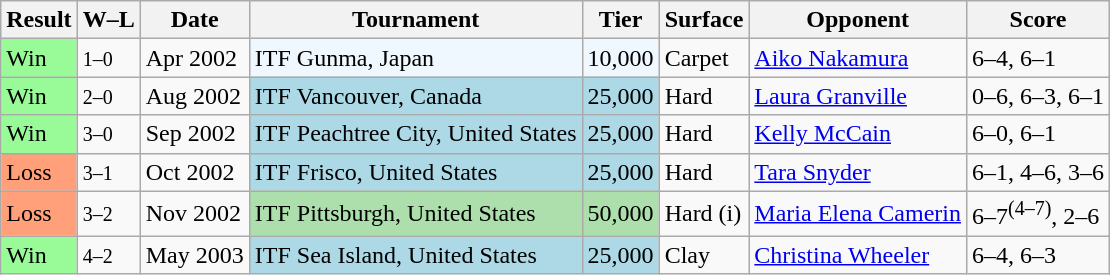<table class="sortable wikitable">
<tr>
<th>Result</th>
<th class="unsortable">W–L</th>
<th>Date</th>
<th>Tournament</th>
<th>Tier</th>
<th>Surface</th>
<th>Opponent</th>
<th class="unsortable">Score</th>
</tr>
<tr>
<td bgcolor=98FB98>Win</td>
<td><small>1–0</small></td>
<td>Apr 2002</td>
<td bgcolor=f0f8ff>ITF Gunma, Japan</td>
<td bgcolor=f0f8ff>10,000</td>
<td>Carpet</td>
<td> <a href='#'>Aiko Nakamura</a></td>
<td>6–4, 6–1</td>
</tr>
<tr>
<td bgcolor=98FB98>Win</td>
<td><small>2–0</small></td>
<td>Aug 2002</td>
<td bgcolor=lightblue>ITF Vancouver, Canada</td>
<td bgcolor=lightblue>25,000</td>
<td>Hard</td>
<td> <a href='#'>Laura Granville</a></td>
<td>0–6, 6–3, 6–1</td>
</tr>
<tr>
<td bgcolor=98FB98>Win</td>
<td><small>3–0</small></td>
<td>Sep 2002</td>
<td bgcolor=lightblue>ITF Peachtree City, United States</td>
<td bgcolor=lightblue>25,000</td>
<td>Hard</td>
<td> <a href='#'>Kelly McCain</a></td>
<td>6–0, 6–1</td>
</tr>
<tr>
<td bgcolor=FFA07A>Loss</td>
<td><small>3–1</small></td>
<td>Oct 2002</td>
<td bgcolor=lightblue>ITF Frisco, United States</td>
<td bgcolor=lightblue>25,000</td>
<td>Hard</td>
<td> <a href='#'>Tara Snyder</a></td>
<td>6–1, 4–6, 3–6</td>
</tr>
<tr>
<td bgcolor=FFA07A>Loss</td>
<td><small>3–2</small></td>
<td>Nov 2002</td>
<td bgcolor=addfad>ITF Pittsburgh, United States</td>
<td bgcolor=addfad>50,000</td>
<td>Hard (i)</td>
<td> <a href='#'>Maria Elena Camerin</a></td>
<td>6–7<sup>(4–7)</sup>, 2–6</td>
</tr>
<tr>
<td bgcolor=98FB98>Win</td>
<td><small>4–2</small></td>
<td>May 2003</td>
<td bgcolor=lightblue>ITF Sea Island, United States</td>
<td bgcolor=lightblue>25,000</td>
<td>Clay</td>
<td> <a href='#'>Christina Wheeler</a></td>
<td>6–4, 6–3</td>
</tr>
</table>
